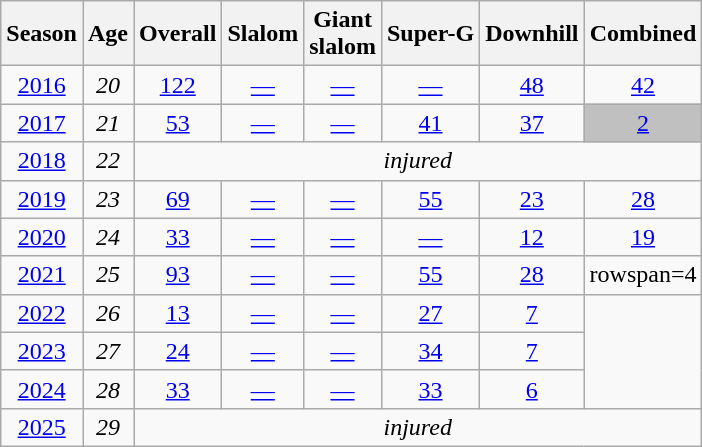<table class=wikitable style="text-align:center">
<tr>
<th>Season</th>
<th>Age</th>
<th>Overall</th>
<th>Slalom</th>
<th>Giant<br>slalom</th>
<th>Super-G</th>
<th>Downhill</th>
<th>Combined</th>
</tr>
<tr>
<td><a href='#'>2016</a></td>
<td><em>20</em></td>
<td><a href='#'>122</a></td>
<td><a href='#'>—</a></td>
<td><a href='#'>—</a></td>
<td><a href='#'>—</a></td>
<td><a href='#'>48</a></td>
<td><a href='#'>42</a></td>
</tr>
<tr>
<td><a href='#'>2017</a></td>
<td><em>21</em></td>
<td><a href='#'>53</a></td>
<td><a href='#'>—</a></td>
<td><a href='#'>—</a></td>
<td><a href='#'>41</a></td>
<td><a href='#'>37</a></td>
<td bgcolor="silver"><a href='#'>2</a></td>
</tr>
<tr>
<td><a href='#'>2018</a></td>
<td><em>22</em></td>
<td colspan=6><em>injured</em></td>
</tr>
<tr>
<td><a href='#'>2019</a></td>
<td><em>23</em></td>
<td><a href='#'>69</a></td>
<td><a href='#'>—</a></td>
<td><a href='#'>—</a></td>
<td><a href='#'>55</a></td>
<td><a href='#'>23</a></td>
<td><a href='#'>28</a></td>
</tr>
<tr>
<td><a href='#'>2020</a></td>
<td><em>24</em></td>
<td><a href='#'>33</a></td>
<td><a href='#'>—</a></td>
<td><a href='#'>—</a></td>
<td><a href='#'>—</a></td>
<td><a href='#'>12</a></td>
<td><a href='#'>19</a></td>
</tr>
<tr>
<td><a href='#'>2021</a></td>
<td><em>25</em></td>
<td><a href='#'>93</a></td>
<td><a href='#'>—</a></td>
<td><a href='#'>—</a></td>
<td><a href='#'>55</a></td>
<td><a href='#'>28</a></td>
<td>rowspan=4 </td>
</tr>
<tr>
<td><a href='#'>2022</a></td>
<td><em>26</em></td>
<td><a href='#'>13</a></td>
<td><a href='#'>—</a></td>
<td><a href='#'>—</a></td>
<td><a href='#'>27</a></td>
<td><a href='#'>7</a></td>
</tr>
<tr>
<td><a href='#'>2023</a></td>
<td><em>27</em></td>
<td><a href='#'>24</a></td>
<td><a href='#'>—</a></td>
<td><a href='#'>—</a></td>
<td><a href='#'>34</a></td>
<td><a href='#'>7</a></td>
</tr>
<tr>
<td><a href='#'>2024</a></td>
<td><em>28</em></td>
<td><a href='#'>33</a></td>
<td><a href='#'>—</a></td>
<td><a href='#'>—</a></td>
<td><a href='#'>33</a></td>
<td><a href='#'>6</a></td>
</tr>
<tr>
<td><a href='#'>2025</a></td>
<td><em>29</em></td>
<td colspan=6><em>injured</em></td>
</tr>
</table>
